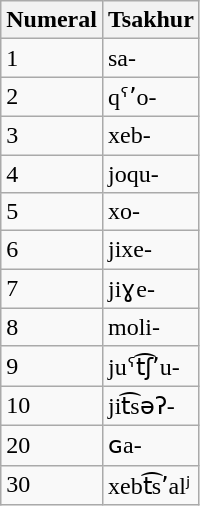<table class="wikitable">
<tr>
<th>Numeral</th>
<th>Tsakhur</th>
</tr>
<tr>
<td>1</td>
<td>sa-</td>
</tr>
<tr>
<td>2</td>
<td>qˤʼo-</td>
</tr>
<tr>
<td>3</td>
<td>xeb-</td>
</tr>
<tr>
<td>4</td>
<td>joqu-</td>
</tr>
<tr>
<td>5</td>
<td>xo-</td>
</tr>
<tr>
<td>6</td>
<td>jixe-</td>
</tr>
<tr>
<td>7</td>
<td>jiɣe-</td>
</tr>
<tr>
<td>8</td>
<td>moli-</td>
</tr>
<tr>
<td>9</td>
<td>juˤt͡ʃʼu-</td>
</tr>
<tr>
<td>10</td>
<td>jit͡səʔ-</td>
</tr>
<tr>
<td>20</td>
<td>ɢa-</td>
</tr>
<tr>
<td>30</td>
<td>xebt͡sʼalʲ</td>
</tr>
</table>
